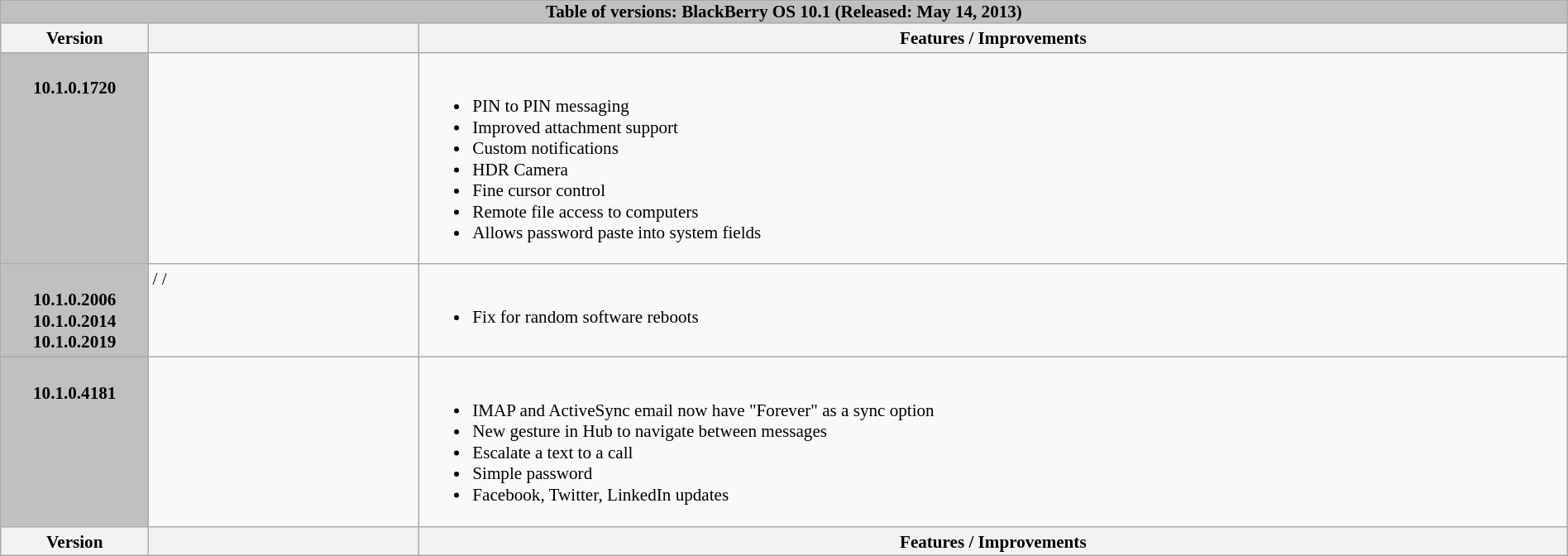<table class="wikitable collapsible collapsed" style="width:100%; font-size:88%;">
<tr>
<th style="background:silver; padding:0 0.5em;" colspan="5">Table of versions: BlackBerry OS 10.1 (Released: May 14, 2013)</th>
</tr>
<tr>
<th style="width:8em; ">Version</th>
<th style="width:15em; "></th>
<th>Features / Improvements</th>
</tr>
<tr valign="top">
<th style="background:silver; white-space:nowrap;"><br>10.1.0.1720</th>
<td></td>
<td><br><ul><li>PIN to PIN messaging</li><li>Improved attachment support</li><li>Custom notifications</li><li>HDR Camera</li><li>Fine cursor control</li><li>Remote file access to computers</li><li>Allows password paste into system fields</li></ul></td>
</tr>
<tr valign="top">
<th style="background:silver; white-space:nowrap;"><br>10.1.0.2006<br>10.1.0.2014<br>10.1.0.2019</th>
<td> /  / </td>
<td><br><ul><li>Fix for random software reboots</li></ul></td>
</tr>
<tr valign="top">
<th style="background:silver; white-space:nowrap;"><br>10.1.0.4181</th>
<td></td>
<td><br><ul><li>IMAP and ActiveSync email now have "Forever" as a sync option</li><li>New gesture in Hub to navigate between messages</li><li>Escalate a text to a call</li><li>Simple password</li><li>Facebook, Twitter, LinkedIn updates</li></ul></td>
</tr>
<tr class="sortbottom">
<th style="width:8em; ">Version</th>
<th style="width:15em; "></th>
<th>Features / Improvements</th>
</tr>
</table>
